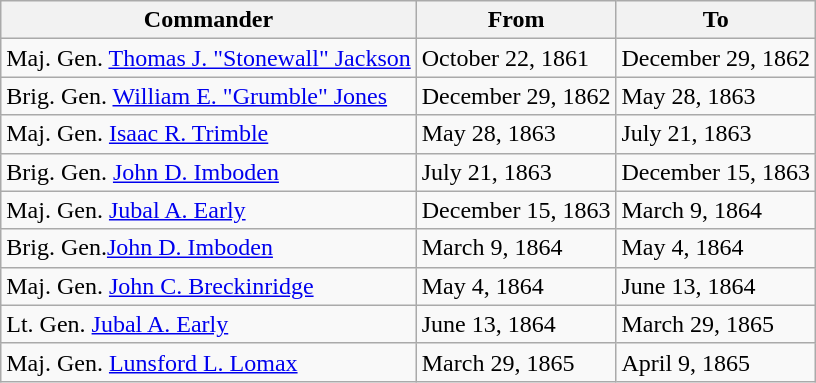<table class="wikitable">
<tr>
<th>Commander</th>
<th>From</th>
<th>To</th>
</tr>
<tr>
<td>Maj. Gen. <a href='#'>Thomas J. "Stonewall" Jackson</a></td>
<td>October 22, 1861</td>
<td>December 29, 1862</td>
</tr>
<tr>
<td>Brig. Gen. <a href='#'>William E. "Grumble" Jones</a></td>
<td>December 29, 1862</td>
<td>May 28, 1863</td>
</tr>
<tr>
<td>Maj. Gen. <a href='#'>Isaac R. Trimble</a></td>
<td>May 28, 1863</td>
<td>July 21, 1863</td>
</tr>
<tr>
<td>Brig. Gen. <a href='#'>John D. Imboden</a></td>
<td>July 21, 1863</td>
<td>December 15, 1863</td>
</tr>
<tr>
<td>Maj. Gen. <a href='#'>Jubal A. Early</a></td>
<td>December 15, 1863</td>
<td>March 9, 1864</td>
</tr>
<tr>
<td>Brig. Gen.<a href='#'>John D. Imboden</a></td>
<td>March 9, 1864</td>
<td>May 4, 1864</td>
</tr>
<tr>
<td>Maj. Gen. <a href='#'>John C. Breckinridge</a></td>
<td>May 4, 1864</td>
<td>June 13, 1864</td>
</tr>
<tr>
<td>Lt. Gen. <a href='#'>Jubal A. Early</a></td>
<td>June 13, 1864</td>
<td>March 29, 1865</td>
</tr>
<tr>
<td>Maj. Gen. <a href='#'>Lunsford L. Lomax</a></td>
<td>March 29, 1865</td>
<td>April 9, 1865</td>
</tr>
</table>
